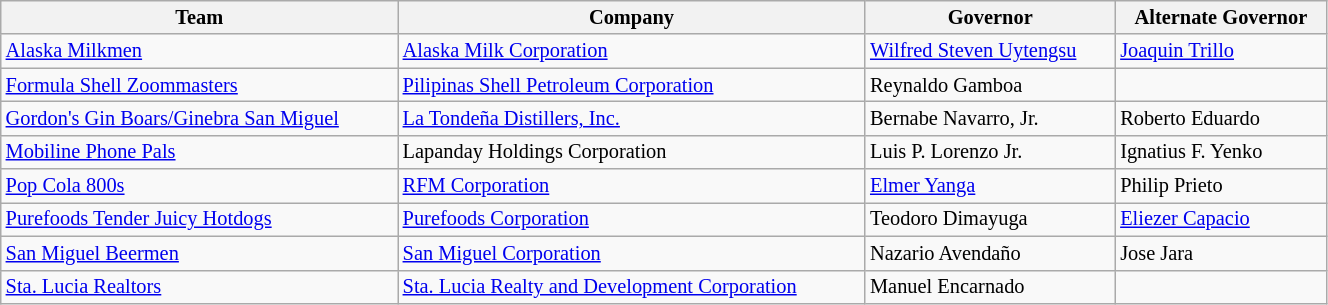<table class="wikitable sortable" style="font-size:85%; width:70%">
<tr>
<th>Team</th>
<th>Company</th>
<th>Governor</th>
<th>Alternate Governor</th>
</tr>
<tr>
<td><a href='#'>Alaska Milkmen</a></td>
<td><a href='#'>Alaska Milk Corporation</a></td>
<td><a href='#'>Wilfred Steven Uytengsu</a></td>
<td><a href='#'>Joaquin Trillo</a></td>
</tr>
<tr>
<td><a href='#'>Formula Shell Zoommasters</a></td>
<td><a href='#'>Pilipinas Shell Petroleum Corporation</a></td>
<td>Reynaldo Gamboa</td>
<td></td>
</tr>
<tr>
<td><a href='#'>Gordon's Gin Boars/Ginebra San Miguel</a></td>
<td><a href='#'>La Tondeña Distillers, Inc.</a></td>
<td>Bernabe Navarro, Jr.</td>
<td>Roberto Eduardo</td>
</tr>
<tr>
<td><a href='#'>Mobiline Phone Pals</a></td>
<td>Lapanday Holdings Corporation</td>
<td>Luis P. Lorenzo Jr.</td>
<td>Ignatius F. Yenko</td>
</tr>
<tr>
<td><a href='#'>Pop Cola 800s</a></td>
<td><a href='#'>RFM Corporation</a></td>
<td><a href='#'>Elmer Yanga</a></td>
<td>Philip Prieto</td>
</tr>
<tr>
<td><a href='#'>Purefoods Tender Juicy Hotdogs</a></td>
<td><a href='#'>Purefoods Corporation</a></td>
<td>Teodoro Dimayuga</td>
<td><a href='#'>Eliezer Capacio</a></td>
</tr>
<tr>
<td><a href='#'>San Miguel Beermen</a></td>
<td><a href='#'>San Miguel Corporation</a></td>
<td>Nazario Avendaño</td>
<td>Jose Jara</td>
</tr>
<tr>
<td><a href='#'>Sta. Lucia Realtors</a></td>
<td><a href='#'>Sta. Lucia Realty and Development Corporation</a></td>
<td>Manuel Encarnado</td>
<td></td>
</tr>
</table>
